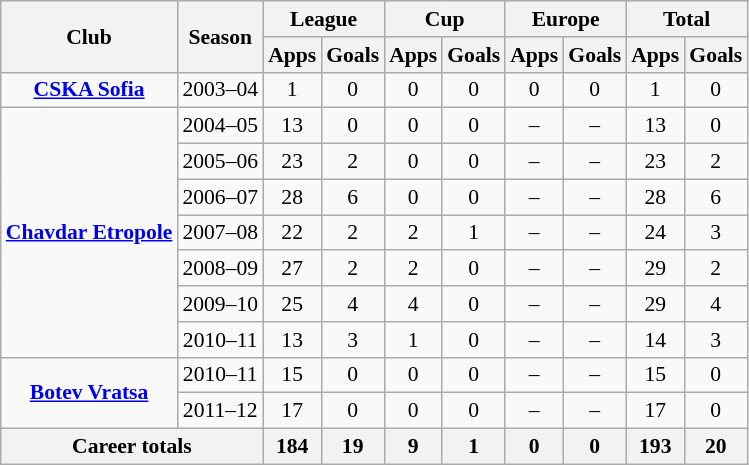<table class="wikitable" style="font-size:90%; text-align: center;">
<tr>
<th rowspan="2">Club</th>
<th rowspan="2">Season</th>
<th colspan="2">League</th>
<th colspan="2">Cup</th>
<th colspan="2">Europe</th>
<th colspan="2">Total</th>
</tr>
<tr>
<th>Apps</th>
<th>Goals</th>
<th>Apps</th>
<th>Goals</th>
<th>Apps</th>
<th>Goals</th>
<th>Apps</th>
<th>Goals</th>
</tr>
<tr>
<td rowspan="1" valign="center"><strong><a href='#'>CSKA Sofia</a></strong></td>
<td>2003–04</td>
<td>1</td>
<td>0</td>
<td>0</td>
<td>0</td>
<td>0</td>
<td>0</td>
<td>1</td>
<td>0</td>
</tr>
<tr>
<td rowspan="7" valign="center"><strong><a href='#'>Chavdar Etropole</a></strong></td>
<td>2004–05</td>
<td>13</td>
<td>0</td>
<td>0</td>
<td>0</td>
<td>–</td>
<td>–</td>
<td>13</td>
<td>0</td>
</tr>
<tr>
<td>2005–06</td>
<td>23</td>
<td>2</td>
<td>0</td>
<td>0</td>
<td>–</td>
<td>–</td>
<td>23</td>
<td>2</td>
</tr>
<tr>
<td>2006–07</td>
<td>28</td>
<td>6</td>
<td>0</td>
<td>0</td>
<td>–</td>
<td>–</td>
<td>28</td>
<td>6</td>
</tr>
<tr>
<td>2007–08</td>
<td>22</td>
<td>2</td>
<td>2</td>
<td>1</td>
<td>–</td>
<td>–</td>
<td>24</td>
<td>3</td>
</tr>
<tr>
<td>2008–09</td>
<td>27</td>
<td>2</td>
<td>2</td>
<td>0</td>
<td>–</td>
<td>–</td>
<td>29</td>
<td>2</td>
</tr>
<tr>
<td>2009–10</td>
<td>25</td>
<td>4</td>
<td>4</td>
<td>0</td>
<td>–</td>
<td>–</td>
<td>29</td>
<td>4</td>
</tr>
<tr>
<td>2010–11</td>
<td>13</td>
<td>3</td>
<td>1</td>
<td>0</td>
<td>–</td>
<td>–</td>
<td>14</td>
<td>3</td>
</tr>
<tr>
<td rowspan="2" valign="center"><strong><a href='#'>Botev Vratsa</a></strong></td>
<td>2010–11</td>
<td>15</td>
<td>0</td>
<td>0</td>
<td>0</td>
<td>–</td>
<td>–</td>
<td>15</td>
<td>0</td>
</tr>
<tr>
<td>2011–12</td>
<td>17</td>
<td>0</td>
<td>0</td>
<td>0</td>
<td>–</td>
<td>–</td>
<td>17</td>
<td>0</td>
</tr>
<tr>
<th colspan="2">Career totals</th>
<th>184</th>
<th>19</th>
<th>9</th>
<th>1</th>
<th>0</th>
<th>0</th>
<th>193</th>
<th>20</th>
</tr>
</table>
